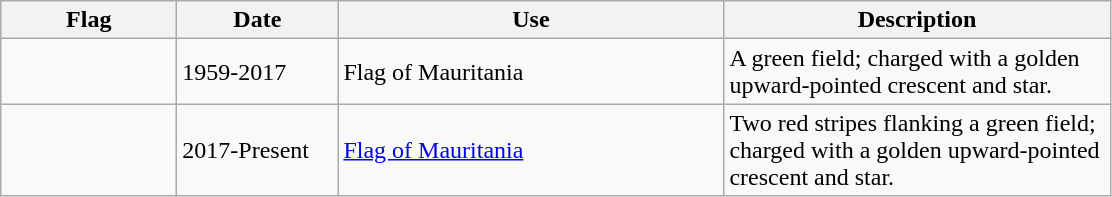<table class="wikitable">
<tr>
<th style="width:110px;">Flag</th>
<th style="width:100px;">Date</th>
<th style="width:250px;">Use</th>
<th style="width:250px;">Description</th>
</tr>
<tr>
<td></td>
<td>1959-2017</td>
<td>Flag of Mauritania</td>
<td>A green field; charged with a golden upward-pointed crescent and star.</td>
</tr>
<tr>
<td></td>
<td>2017-Present</td>
<td><a href='#'>Flag of Mauritania</a></td>
<td>Two red stripes flanking a green field; charged with a golden upward-pointed crescent and star.</td>
</tr>
</table>
